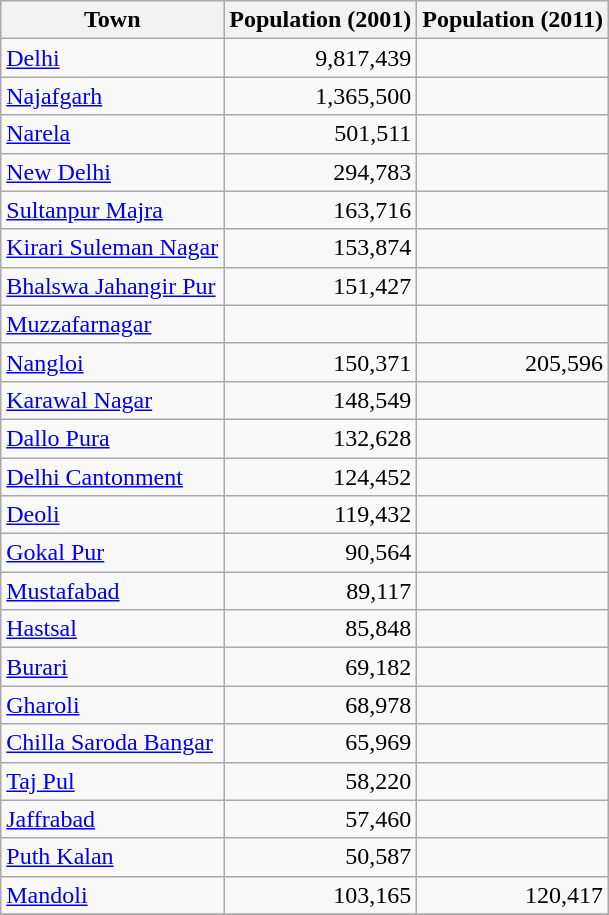<table class="wikitable">
<tr>
<th>Town</th>
<th>Population (2001)</th>
<th>Population (2011)</th>
</tr>
<tr>
<td><a href='#'>Delhi</a></td>
<td align="right">9,817,439</td>
<td></td>
</tr>
<tr>
<td><a href='#'>Najafgarh</a></td>
<td align="right">1,365,500</td>
<td></td>
</tr>
<tr>
<td><a href='#'>Narela</a></td>
<td align="right">501,511</td>
<td></td>
</tr>
<tr>
<td><a href='#'>New Delhi</a></td>
<td align="right">294,783</td>
<td></td>
</tr>
<tr>
<td><a href='#'>Sultanpur Majra</a></td>
<td align="right">163,716</td>
<td></td>
</tr>
<tr>
<td><a href='#'>Kirari Suleman Nagar</a></td>
<td align="right">153,874</td>
<td></td>
</tr>
<tr>
<td><a href='#'>Bhalswa Jahangir Pur</a></td>
<td align="right">151,427</td>
<td></td>
</tr>
<tr>
<td><a href='#'>Muzzafarnagar</a></td>
<td align="right"></td>
<td></td>
</tr>
<tr>
<td><a href='#'>Nangloi</a></td>
<td align="right">150,371</td>
<td align="right">205,596</td>
</tr>
<tr>
<td><a href='#'>Karawal Nagar</a></td>
<td align="right">148,549</td>
<td></td>
</tr>
<tr>
<td><a href='#'>Dallo Pura</a></td>
<td align="right">132,628</td>
<td></td>
</tr>
<tr>
<td><a href='#'>Delhi Cantonment</a></td>
<td align="right">124,452</td>
<td></td>
</tr>
<tr>
<td><a href='#'>Deoli</a></td>
<td align="right">119,432</td>
<td></td>
</tr>
<tr>
<td><a href='#'>Gokal Pur</a></td>
<td align="right">90,564</td>
<td></td>
</tr>
<tr>
<td><a href='#'>Mustafabad</a></td>
<td align="right">89,117</td>
<td></td>
</tr>
<tr>
<td><a href='#'>Hastsal</a></td>
<td align="right">85,848</td>
<td></td>
</tr>
<tr>
<td><a href='#'>Burari</a></td>
<td align="right">69,182</td>
<td></td>
</tr>
<tr>
<td><a href='#'>Gharoli</a></td>
<td align="right">68,978</td>
<td></td>
</tr>
<tr>
<td><a href='#'>Chilla Saroda Bangar</a></td>
<td align="right">65,969</td>
<td></td>
</tr>
<tr>
<td><a href='#'>Taj Pul</a></td>
<td align="right">58,220</td>
<td></td>
</tr>
<tr>
<td><a href='#'>Jaffrabad</a></td>
<td align="right">57,460</td>
<td></td>
</tr>
<tr>
<td><a href='#'>Puth Kalan</a></td>
<td align="right">50,587</td>
<td></td>
</tr>
<tr>
<td><a href='#'>Mandoli</a></td>
<td align="right">103,165</td>
<td align="right">120,417</td>
</tr>
<tr>
</tr>
</table>
